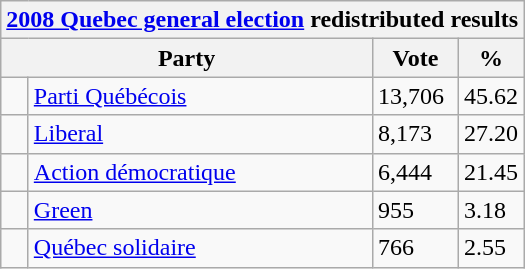<table class="wikitable">
<tr>
<th colspan="4"><a href='#'>2008 Quebec general election</a> redistributed results</th>
</tr>
<tr>
<th bgcolor="#DDDDFF" width="230px" colspan="2">Party</th>
<th bgcolor="#DDDDFF" width="50px">Vote</th>
<th bgcolor="#DDDDFF" width="30px">%</th>
</tr>
<tr>
<td> </td>
<td><a href='#'>Parti Québécois</a></td>
<td>13,706</td>
<td>45.62</td>
</tr>
<tr>
<td> </td>
<td><a href='#'>Liberal</a></td>
<td>8,173</td>
<td>27.20</td>
</tr>
<tr>
<td> </td>
<td><a href='#'>Action démocratique</a></td>
<td>6,444</td>
<td>21.45</td>
</tr>
<tr>
<td> </td>
<td><a href='#'>Green</a></td>
<td>955</td>
<td>3.18</td>
</tr>
<tr>
<td> </td>
<td><a href='#'>Québec solidaire</a></td>
<td>766</td>
<td>2.55<br>

</td>
</tr>
</table>
